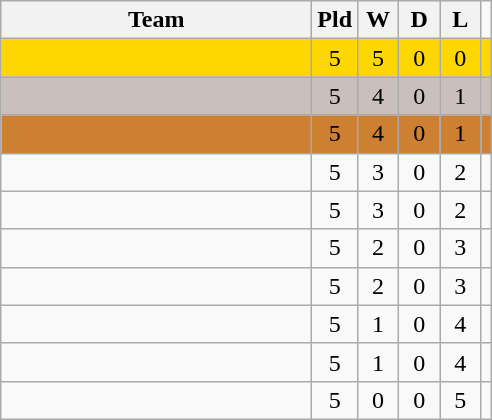<table class="wikitable" style="text-align:center">
<tr>
<th width="200">Team</th>
<th width="20">Pld</th>
<th width="20">W</th>
<th width="20">D</th>
<th width="20">L</th>
</tr>
<tr style="background:#FFD700">
<td align=left></td>
<td>5</td>
<td>5</td>
<td>0</td>
<td>0</td>
<td></td>
</tr>
<tr style="background:#C9C0BB">
<td align=left></td>
<td>5</td>
<td>4</td>
<td>0</td>
<td>1</td>
<td></td>
</tr>
<tr style="background:#CD7F32">
<td align=left></td>
<td>5</td>
<td>4</td>
<td>0</td>
<td>1</td>
<td></td>
</tr>
<tr>
<td align=left></td>
<td>5</td>
<td>3</td>
<td>0</td>
<td>2</td>
<td></td>
</tr>
<tr>
<td align=left></td>
<td>5</td>
<td>3</td>
<td>0</td>
<td>2</td>
<td></td>
</tr>
<tr>
<td align=left></td>
<td>5</td>
<td>2</td>
<td>0</td>
<td>3</td>
<td></td>
</tr>
<tr>
<td align=left></td>
<td>5</td>
<td>2</td>
<td>0</td>
<td>3</td>
<td></td>
</tr>
<tr>
<td align=left></td>
<td>5</td>
<td>1</td>
<td>0</td>
<td>4</td>
<td></td>
</tr>
<tr>
<td align=left></td>
<td>5</td>
<td>1</td>
<td>0</td>
<td>4</td>
<td></td>
</tr>
<tr>
<td align=left></td>
<td>5</td>
<td>0</td>
<td>0</td>
<td>5</td>
<td></td>
</tr>
</table>
